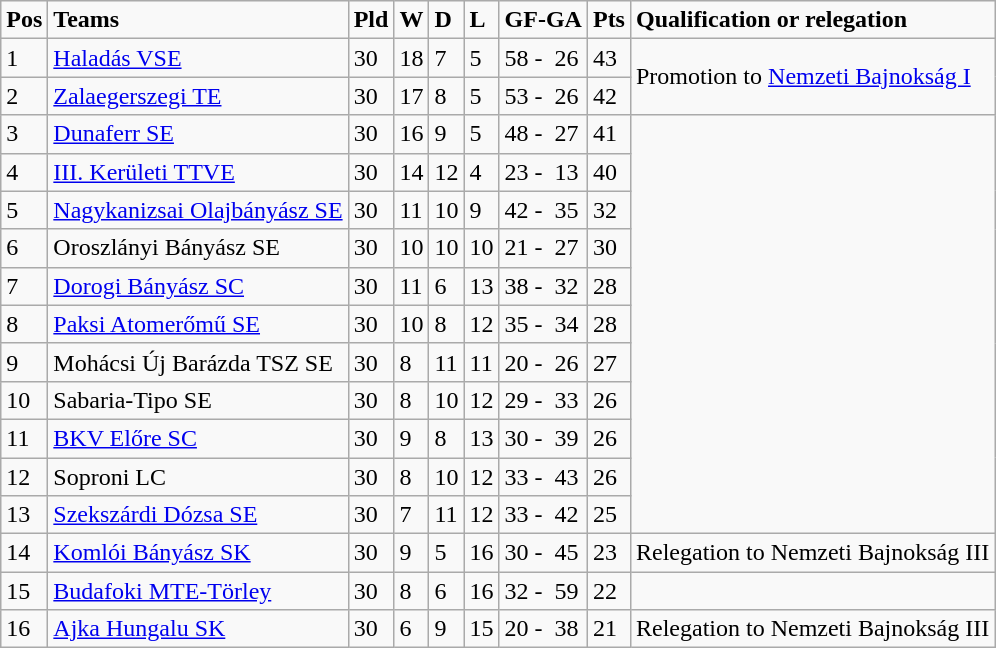<table class="wikitable">
<tr>
<td><strong>Pos</strong></td>
<td><strong>Teams</strong></td>
<td><strong>Pld</strong></td>
<td><strong>W</strong></td>
<td><strong>D</strong></td>
<td><strong>L</strong></td>
<td><strong>GF-GA</strong></td>
<td><strong>Pts</strong></td>
<td><strong>Qualification or relegation</strong></td>
</tr>
<tr>
<td>1</td>
<td><a href='#'>Haladás VSE</a></td>
<td>30</td>
<td>18</td>
<td>7</td>
<td>5</td>
<td>58 -  26</td>
<td>43</td>
<td rowspan="2">Promotion to <a href='#'>Nemzeti Bajnokság I</a></td>
</tr>
<tr>
<td>2</td>
<td><a href='#'>Zalaegerszegi TE</a></td>
<td>30</td>
<td>17</td>
<td>8</td>
<td>5</td>
<td>53 -  26</td>
<td>42</td>
</tr>
<tr>
<td>3</td>
<td><a href='#'>Dunaferr SE</a></td>
<td>30</td>
<td>16</td>
<td>9</td>
<td>5</td>
<td>48 -  27</td>
<td>41</td>
<td rowspan="11"></td>
</tr>
<tr>
<td>4</td>
<td><a href='#'>III. Kerületi TTVE</a></td>
<td>30</td>
<td>14</td>
<td>12</td>
<td>4</td>
<td>23 -  13</td>
<td>40</td>
</tr>
<tr>
<td>5</td>
<td><a href='#'>Nagykanizsai Olajbányász SE</a></td>
<td>30</td>
<td>11</td>
<td>10</td>
<td>9</td>
<td>42 -  35</td>
<td>32</td>
</tr>
<tr>
<td>6</td>
<td>Oroszlányi Bányász SE</td>
<td>30</td>
<td>10</td>
<td>10</td>
<td>10</td>
<td>21 -  27</td>
<td>30</td>
</tr>
<tr>
<td>7</td>
<td><a href='#'>Dorogi Bányász SC</a></td>
<td>30</td>
<td>11</td>
<td>6</td>
<td>13</td>
<td>38 -  32</td>
<td>28</td>
</tr>
<tr>
<td>8</td>
<td><a href='#'>Paksi Atomerőmű SE</a></td>
<td>30</td>
<td>10</td>
<td>8</td>
<td>12</td>
<td>35 -  34</td>
<td>28</td>
</tr>
<tr>
<td>9</td>
<td>Mohácsi Új Barázda TSZ SE</td>
<td>30</td>
<td>8</td>
<td>11</td>
<td>11</td>
<td>20 -  26</td>
<td>27</td>
</tr>
<tr>
<td>10</td>
<td>Sabaria-Tipo SE</td>
<td>30</td>
<td>8</td>
<td>10</td>
<td>12</td>
<td>29 -  33</td>
<td>26</td>
</tr>
<tr>
<td>11</td>
<td><a href='#'>BKV Előre SC</a></td>
<td>30</td>
<td>9</td>
<td>8</td>
<td>13</td>
<td>30 -  39</td>
<td>26</td>
</tr>
<tr>
<td>12</td>
<td>Soproni LC</td>
<td>30</td>
<td>8</td>
<td>10</td>
<td>12</td>
<td>33 -  43</td>
<td>26</td>
</tr>
<tr>
<td>13</td>
<td><a href='#'>Szekszárdi Dózsa SE</a></td>
<td>30</td>
<td>7</td>
<td>11</td>
<td>12</td>
<td>33 -  42</td>
<td>25</td>
</tr>
<tr>
<td>14</td>
<td><a href='#'>Komlói Bányász SK</a></td>
<td>30</td>
<td>9</td>
<td>5</td>
<td>16</td>
<td>30 -  45</td>
<td>23</td>
<td>Relegation to Nemzeti Bajnokság III</td>
</tr>
<tr>
<td>15</td>
<td><a href='#'>Budafoki MTE-Törley</a></td>
<td>30</td>
<td>8</td>
<td>6</td>
<td>16</td>
<td>32 -  59</td>
<td>22</td>
<td></td>
</tr>
<tr>
<td>16</td>
<td><a href='#'>Ajka Hungalu SK</a></td>
<td>30</td>
<td>6</td>
<td>9</td>
<td>15</td>
<td>20 -  38</td>
<td>21</td>
<td>Relegation to Nemzeti Bajnokság III</td>
</tr>
</table>
